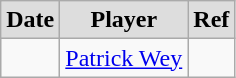<table class="wikitable">
<tr style="text-align:center; background:#ddd;">
<td><strong>Date</strong></td>
<td><strong>Player</strong></td>
<td><strong>Ref</strong></td>
</tr>
<tr>
<td></td>
<td><a href='#'>Patrick Wey</a></td>
<td></td>
</tr>
</table>
